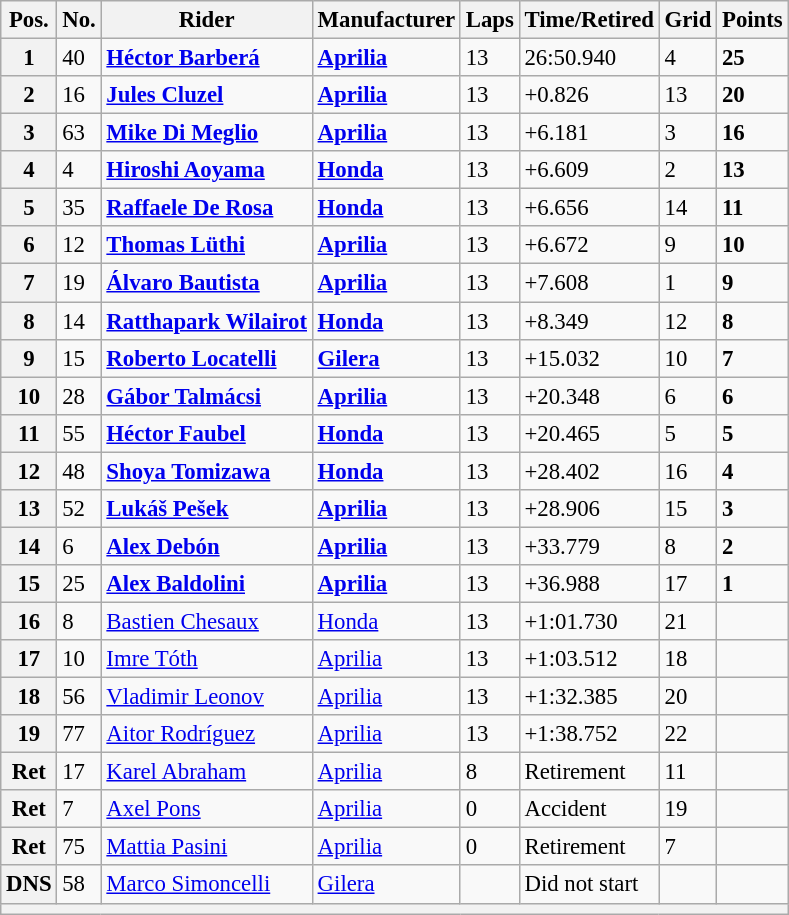<table class="wikitable" style="font-size: 95%;">
<tr>
<th>Pos.</th>
<th>No.</th>
<th>Rider</th>
<th>Manufacturer</th>
<th>Laps</th>
<th>Time/Retired</th>
<th>Grid</th>
<th>Points</th>
</tr>
<tr>
<th>1</th>
<td>40</td>
<td> <strong><a href='#'>Héctor Barberá</a></strong></td>
<td><strong><a href='#'>Aprilia</a></strong></td>
<td>13</td>
<td>26:50.940</td>
<td>4</td>
<td><strong>25</strong></td>
</tr>
<tr>
<th>2</th>
<td>16</td>
<td> <strong><a href='#'>Jules Cluzel</a></strong></td>
<td><strong><a href='#'>Aprilia</a></strong></td>
<td>13</td>
<td>+0.826</td>
<td>13</td>
<td><strong>20</strong></td>
</tr>
<tr>
<th>3</th>
<td>63</td>
<td> <strong><a href='#'>Mike Di Meglio</a></strong></td>
<td><strong><a href='#'>Aprilia</a></strong></td>
<td>13</td>
<td>+6.181</td>
<td>3</td>
<td><strong>16</strong></td>
</tr>
<tr>
<th>4</th>
<td>4</td>
<td> <strong><a href='#'>Hiroshi Aoyama</a></strong></td>
<td><strong><a href='#'>Honda</a></strong></td>
<td>13</td>
<td>+6.609</td>
<td>2</td>
<td><strong>13</strong></td>
</tr>
<tr>
<th>5</th>
<td>35</td>
<td> <strong><a href='#'>Raffaele De Rosa</a></strong></td>
<td><strong><a href='#'>Honda</a></strong></td>
<td>13</td>
<td>+6.656</td>
<td>14</td>
<td><strong>11</strong></td>
</tr>
<tr>
<th>6</th>
<td>12</td>
<td> <strong><a href='#'>Thomas Lüthi</a></strong></td>
<td><strong><a href='#'>Aprilia</a></strong></td>
<td>13</td>
<td>+6.672</td>
<td>9</td>
<td><strong>10</strong></td>
</tr>
<tr>
<th>7</th>
<td>19</td>
<td> <strong><a href='#'>Álvaro Bautista</a></strong></td>
<td><strong><a href='#'>Aprilia</a></strong></td>
<td>13</td>
<td>+7.608</td>
<td>1</td>
<td><strong>9</strong></td>
</tr>
<tr>
<th>8</th>
<td>14</td>
<td> <strong><a href='#'>Ratthapark Wilairot</a></strong></td>
<td><strong><a href='#'>Honda</a></strong></td>
<td>13</td>
<td>+8.349</td>
<td>12</td>
<td><strong>8</strong></td>
</tr>
<tr>
<th>9</th>
<td>15</td>
<td> <strong><a href='#'>Roberto Locatelli</a></strong></td>
<td><strong><a href='#'>Gilera</a></strong></td>
<td>13</td>
<td>+15.032</td>
<td>10</td>
<td><strong>7</strong></td>
</tr>
<tr>
<th>10</th>
<td>28</td>
<td> <strong><a href='#'>Gábor Talmácsi</a></strong></td>
<td><strong><a href='#'>Aprilia</a></strong></td>
<td>13</td>
<td>+20.348</td>
<td>6</td>
<td><strong>6</strong></td>
</tr>
<tr>
<th>11</th>
<td>55</td>
<td> <strong><a href='#'>Héctor Faubel</a></strong></td>
<td><strong><a href='#'>Honda</a></strong></td>
<td>13</td>
<td>+20.465</td>
<td>5</td>
<td><strong>5</strong></td>
</tr>
<tr>
<th>12</th>
<td>48</td>
<td> <strong><a href='#'>Shoya Tomizawa</a></strong></td>
<td><strong><a href='#'>Honda</a></strong></td>
<td>13</td>
<td>+28.402</td>
<td>16</td>
<td><strong>4</strong></td>
</tr>
<tr>
<th>13</th>
<td>52</td>
<td> <strong><a href='#'>Lukáš Pešek</a></strong></td>
<td><strong><a href='#'>Aprilia</a></strong></td>
<td>13</td>
<td>+28.906</td>
<td>15</td>
<td><strong>3</strong></td>
</tr>
<tr>
<th>14</th>
<td>6</td>
<td> <strong><a href='#'>Alex Debón</a></strong></td>
<td><strong><a href='#'>Aprilia</a></strong></td>
<td>13</td>
<td>+33.779</td>
<td>8</td>
<td><strong>2</strong></td>
</tr>
<tr>
<th>15</th>
<td>25</td>
<td> <strong><a href='#'>Alex Baldolini</a></strong></td>
<td><strong><a href='#'>Aprilia</a></strong></td>
<td>13</td>
<td>+36.988</td>
<td>17</td>
<td><strong>1</strong></td>
</tr>
<tr>
<th>16</th>
<td>8</td>
<td> <a href='#'>Bastien Chesaux</a></td>
<td><a href='#'>Honda</a></td>
<td>13</td>
<td>+1:01.730</td>
<td>21</td>
<td></td>
</tr>
<tr>
<th>17</th>
<td>10</td>
<td> <a href='#'>Imre Tóth</a></td>
<td><a href='#'>Aprilia</a></td>
<td>13</td>
<td>+1:03.512</td>
<td>18</td>
<td></td>
</tr>
<tr>
<th>18</th>
<td>56</td>
<td> <a href='#'>Vladimir Leonov</a></td>
<td><a href='#'>Aprilia</a></td>
<td>13</td>
<td>+1:32.385</td>
<td>20</td>
<td></td>
</tr>
<tr>
<th>19</th>
<td>77</td>
<td> <a href='#'>Aitor Rodríguez</a></td>
<td><a href='#'>Aprilia</a></td>
<td>13</td>
<td>+1:38.752</td>
<td>22</td>
<td></td>
</tr>
<tr>
<th>Ret</th>
<td>17</td>
<td> <a href='#'>Karel Abraham</a></td>
<td><a href='#'>Aprilia</a></td>
<td>8</td>
<td>Retirement</td>
<td>11</td>
<td></td>
</tr>
<tr>
<th>Ret</th>
<td>7</td>
<td> <a href='#'>Axel Pons</a></td>
<td><a href='#'>Aprilia</a></td>
<td>0</td>
<td>Accident</td>
<td>19</td>
<td></td>
</tr>
<tr>
<th>Ret</th>
<td>75</td>
<td> <a href='#'>Mattia Pasini</a></td>
<td><a href='#'>Aprilia</a></td>
<td>0</td>
<td>Retirement</td>
<td>7</td>
<td></td>
</tr>
<tr>
<th>DNS</th>
<td>58</td>
<td> <a href='#'>Marco Simoncelli</a></td>
<td><a href='#'>Gilera</a></td>
<td></td>
<td>Did not start</td>
<td></td>
<td></td>
</tr>
<tr>
<th colspan=8></th>
</tr>
</table>
